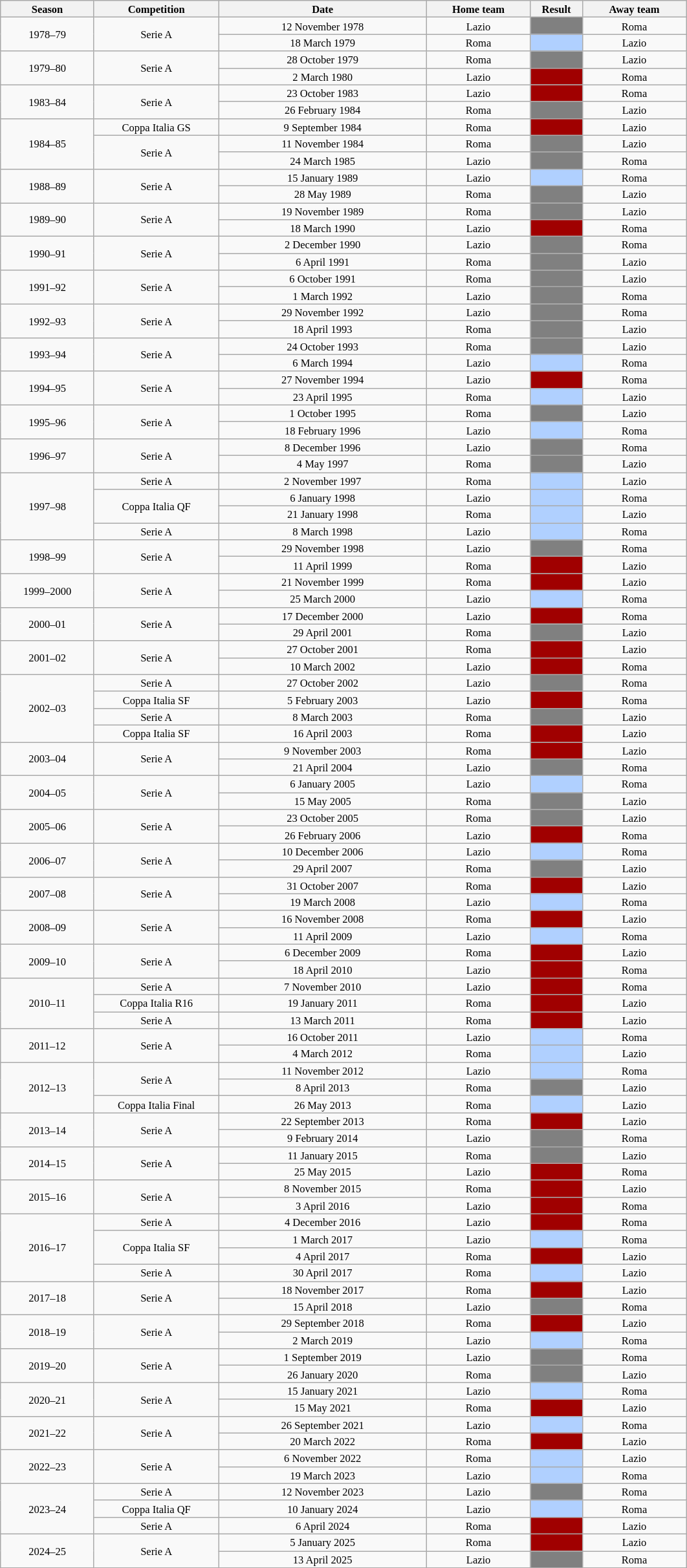<table class="wikitable" style="text-align: center; font-size: 11px">
<tr>
<th width=9%>Season</th>
<th width=12%>Competition</th>
<th width=20%>Date</th>
<th width=10%>Home team</th>
<th width=5%>Result</th>
<th width=10%>Away team</th>
</tr>
<tr>
<td rowspan="2">1978–79</td>
<td rowspan=2>Serie A</td>
<td>12 November 1978</td>
<td>Lazio</td>
<td bgcolor=808080></td>
<td>Roma</td>
</tr>
<tr>
<td>18 March 1979</td>
<td>Roma</td>
<td bgcolor=#B0d0ff></td>
<td>Lazio</td>
</tr>
<tr>
<td rowspan="2">1979–80</td>
<td rowspan=2>Serie A</td>
<td>28 October 1979</td>
<td>Roma</td>
<td bgcolor=808080></td>
<td>Lazio</td>
</tr>
<tr>
<td>2 March 1980</td>
<td>Lazio</td>
<td bgcolor=#A00000></td>
<td>Roma</td>
</tr>
<tr>
<td rowspan="2">1983–84</td>
<td rowspan=2>Serie A</td>
<td>23 October 1983</td>
<td>Lazio</td>
<td bgcolor=#A00000></td>
<td>Roma</td>
</tr>
<tr>
<td>26 February 1984</td>
<td>Roma</td>
<td bgcolor=808080></td>
<td>Lazio</td>
</tr>
<tr>
<td rowspan="3">1984–85</td>
<td>Coppa Italia GS</td>
<td>9 September 1984</td>
<td>Roma</td>
<td bgcolor=#A00000></td>
<td>Lazio</td>
</tr>
<tr>
<td rowspan=2>Serie A</td>
<td>11 November 1984</td>
<td>Roma</td>
<td bgcolor=808080></td>
<td>Lazio</td>
</tr>
<tr>
<td>24 March 1985</td>
<td>Lazio</td>
<td bgcolor=808080></td>
<td>Roma</td>
</tr>
<tr>
<td rowspan="2">1988–89</td>
<td rowspan=2>Serie A</td>
<td>15 January 1989</td>
<td>Lazio</td>
<td bgcolor=#B0d0ff></td>
<td>Roma</td>
</tr>
<tr>
<td>28 May 1989</td>
<td>Roma</td>
<td bgcolor=808080></td>
<td>Lazio</td>
</tr>
<tr>
<td rowspan="2">1989–90</td>
<td rowspan=2>Serie A</td>
<td>19 November 1989</td>
<td>Roma</td>
<td bgcolor=808080></td>
<td>Lazio</td>
</tr>
<tr>
<td>18 March 1990</td>
<td>Lazio</td>
<td bgcolor=#A00000></td>
<td>Roma</td>
</tr>
<tr>
<td rowspan="2">1990–91</td>
<td rowspan=2>Serie A</td>
<td>2 December 1990</td>
<td>Lazio</td>
<td bgcolor=808080></td>
<td>Roma</td>
</tr>
<tr>
<td>6 April 1991</td>
<td>Roma</td>
<td bgcolor=808080></td>
<td>Lazio</td>
</tr>
<tr>
<td rowspan="2">1991–92</td>
<td rowspan=2>Serie A</td>
<td>6 October 1991</td>
<td>Roma</td>
<td bgcolor=808080></td>
<td>Lazio</td>
</tr>
<tr>
<td>1 March 1992</td>
<td>Lazio</td>
<td bgcolor=808080></td>
<td>Roma</td>
</tr>
<tr>
<td rowspan="2">1992–93</td>
<td rowspan=2>Serie A</td>
<td>29 November 1992</td>
<td>Lazio</td>
<td bgcolor=808080></td>
<td>Roma</td>
</tr>
<tr>
<td>18 April 1993</td>
<td>Roma</td>
<td bgcolor=808080></td>
<td>Lazio</td>
</tr>
<tr>
<td rowspan="2">1993–94</td>
<td rowspan=2>Serie A</td>
<td>24 October 1993</td>
<td>Roma</td>
<td bgcolor=808080></td>
<td>Lazio</td>
</tr>
<tr>
<td>6 March 1994</td>
<td>Lazio</td>
<td bgcolor=#B0d0ff></td>
<td>Roma</td>
</tr>
<tr>
<td rowspan="2">1994–95</td>
<td rowspan=2>Serie A</td>
<td>27 November 1994</td>
<td>Lazio</td>
<td bgcolor=#A00000></td>
<td>Roma</td>
</tr>
<tr>
<td>23 April 1995</td>
<td>Roma</td>
<td bgcolor=#B0d0ff></td>
<td>Lazio</td>
</tr>
<tr>
<td rowspan="2">1995–96</td>
<td rowspan=2>Serie A</td>
<td>1 October 1995</td>
<td>Roma</td>
<td bgcolor=808080></td>
<td>Lazio</td>
</tr>
<tr>
<td>18 February 1996</td>
<td>Lazio</td>
<td bgcolor=#B0d0ff></td>
<td>Roma</td>
</tr>
<tr>
<td rowspan="2">1996–97</td>
<td rowspan=2>Serie A</td>
<td>8 December 1996</td>
<td>Lazio</td>
<td bgcolor=808080></td>
<td>Roma</td>
</tr>
<tr>
<td>4 May 1997</td>
<td>Roma</td>
<td bgcolor=808080></td>
<td>Lazio</td>
</tr>
<tr>
<td rowspan="4">1997–98</td>
<td>Serie A</td>
<td>2 November 1997</td>
<td>Roma</td>
<td bgcolor=#B0d0ff></td>
<td>Lazio</td>
</tr>
<tr>
<td rowspan=2>Coppa Italia QF</td>
<td>6 January 1998</td>
<td>Lazio</td>
<td bgcolor=#B0d0ff></td>
<td>Roma</td>
</tr>
<tr>
<td>21 January 1998</td>
<td>Roma</td>
<td bgcolor=#B0d0ff></td>
<td>Lazio</td>
</tr>
<tr>
<td>Serie A</td>
<td>8 March 1998</td>
<td>Lazio</td>
<td bgcolor=#B0d0ff></td>
<td>Roma</td>
</tr>
<tr>
<td rowspan="2">1998–99</td>
<td rowspan=2>Serie A</td>
<td>29 November 1998</td>
<td>Lazio</td>
<td bgcolor=808080></td>
<td>Roma</td>
</tr>
<tr>
<td>11 April 1999</td>
<td>Roma</td>
<td bgcolor=#A00000></td>
<td>Lazio</td>
</tr>
<tr>
<td rowspan="2">1999–2000</td>
<td rowspan=2>Serie A</td>
<td>21 November 1999</td>
<td>Roma</td>
<td bgcolor=#A00000></td>
<td>Lazio</td>
</tr>
<tr>
<td>25 March 2000</td>
<td>Lazio</td>
<td bgcolor=#B0d0ff></td>
<td>Roma</td>
</tr>
<tr>
<td rowspan="2">2000–01</td>
<td rowspan=2>Serie A</td>
<td>17 December 2000</td>
<td>Lazio</td>
<td bgcolor=#A00000></td>
<td>Roma</td>
</tr>
<tr>
<td>29 April 2001</td>
<td>Roma</td>
<td bgcolor=808080></td>
<td>Lazio</td>
</tr>
<tr>
<td rowspan="2">2001–02</td>
<td rowspan=2>Serie A</td>
<td>27 October 2001</td>
<td>Roma</td>
<td bgcolor=#A00000></td>
<td>Lazio</td>
</tr>
<tr>
<td>10 March 2002</td>
<td>Lazio</td>
<td bgcolor=#A00000></td>
<td>Roma</td>
</tr>
<tr>
<td rowspan="4">2002–03</td>
<td>Serie A</td>
<td>27 October 2002</td>
<td>Lazio</td>
<td bgcolor=808080></td>
<td>Roma</td>
</tr>
<tr>
<td>Coppa Italia SF</td>
<td>5 February 2003</td>
<td>Lazio</td>
<td bgcolor=#A00000></td>
<td>Roma</td>
</tr>
<tr>
<td>Serie A</td>
<td>8 March 2003</td>
<td>Roma</td>
<td bgcolor=808080></td>
<td>Lazio</td>
</tr>
<tr>
<td>Coppa Italia SF</td>
<td>16 April 2003</td>
<td>Roma</td>
<td bgcolor=#A00000></td>
<td>Lazio</td>
</tr>
<tr>
<td rowspan="2">2003–04</td>
<td rowspan=2>Serie A</td>
<td>9 November 2003</td>
<td>Roma</td>
<td bgcolor=#A00000></td>
<td>Lazio</td>
</tr>
<tr>
<td>21 April 2004</td>
<td>Lazio</td>
<td bgcolor=808080></td>
<td>Roma</td>
</tr>
<tr>
<td rowspan="2">2004–05</td>
<td rowspan=2>Serie A</td>
<td>6 January 2005</td>
<td>Lazio</td>
<td bgcolor=#B0d0ff></td>
<td>Roma</td>
</tr>
<tr>
<td>15 May 2005</td>
<td>Roma</td>
<td bgcolor=808080></td>
<td>Lazio</td>
</tr>
<tr>
<td rowspan="2">2005–06</td>
<td rowspan=2>Serie A</td>
<td>23 October 2005</td>
<td>Roma</td>
<td bgcolor=808080></td>
<td>Lazio</td>
</tr>
<tr>
<td>26 February 2006</td>
<td>Lazio</td>
<td bgcolor=#A00000></td>
<td>Roma</td>
</tr>
<tr>
<td rowspan="2">2006–07</td>
<td rowspan=2>Serie A</td>
<td>10 December 2006</td>
<td>Lazio</td>
<td bgcolor=#B0d0ff></td>
<td>Roma</td>
</tr>
<tr>
<td>29 April 2007</td>
<td>Roma</td>
<td bgcolor=808080></td>
<td>Lazio</td>
</tr>
<tr>
<td rowspan="2">2007–08</td>
<td rowspan=2>Serie A</td>
<td>31 October 2007</td>
<td>Roma</td>
<td bgcolor=#A00000></td>
<td>Lazio</td>
</tr>
<tr>
<td>19 March 2008</td>
<td>Lazio</td>
<td bgcolor=#B0d0ff></td>
<td>Roma</td>
</tr>
<tr>
<td rowspan="2">2008–09</td>
<td rowspan=2>Serie A</td>
<td>16 November 2008</td>
<td>Roma</td>
<td bgcolor=#A00000></td>
<td>Lazio</td>
</tr>
<tr>
<td>11 April 2009</td>
<td>Lazio</td>
<td bgcolor=#B0d0ff></td>
<td>Roma</td>
</tr>
<tr>
<td rowspan="2">2009–10</td>
<td rowspan=2>Serie A</td>
<td>6 December 2009</td>
<td>Roma</td>
<td bgcolor=#A00000></td>
<td>Lazio</td>
</tr>
<tr>
<td>18 April 2010</td>
<td>Lazio</td>
<td bgcolor=#A00000></td>
<td>Roma</td>
</tr>
<tr>
<td rowspan="3">2010–11</td>
<td>Serie A</td>
<td>7 November 2010</td>
<td>Lazio</td>
<td bgcolor=#A00000></td>
<td>Roma</td>
</tr>
<tr>
<td>Coppa Italia R16</td>
<td>19 January 2011</td>
<td>Roma</td>
<td bgcolor=#A00000></td>
<td>Lazio</td>
</tr>
<tr>
<td>Serie A</td>
<td>13 March 2011</td>
<td>Roma</td>
<td bgcolor=#A00000></td>
<td>Lazio</td>
</tr>
<tr>
<td rowspan="2">2011–12</td>
<td rowspan=2>Serie A</td>
<td>16 October 2011</td>
<td>Lazio</td>
<td bgcolor=#B0d0ff></td>
<td>Roma</td>
</tr>
<tr>
<td>4 March 2012</td>
<td>Roma</td>
<td bgcolor=#B0d0ff></td>
<td>Lazio</td>
</tr>
<tr>
<td rowspan="3">2012–13</td>
<td rowspan=2>Serie A</td>
<td>11 November 2012</td>
<td>Lazio</td>
<td bgcolor=#B0d0ff></td>
<td>Roma</td>
</tr>
<tr>
<td>8 April 2013</td>
<td>Roma</td>
<td bgcolor=808080></td>
<td>Lazio</td>
</tr>
<tr>
<td>Coppa Italia Final</td>
<td>26 May 2013</td>
<td>Roma</td>
<td bgcolor=#B0d0ff></td>
<td>Lazio</td>
</tr>
<tr>
<td rowspan="2">2013–14</td>
<td rowspan=2>Serie A</td>
<td>22 September 2013</td>
<td>Roma</td>
<td bgcolor=#A00000></td>
<td>Lazio</td>
</tr>
<tr>
<td>9 February 2014</td>
<td>Lazio</td>
<td bgcolor=808080></td>
<td>Roma</td>
</tr>
<tr>
<td rowspan="2">2014–15</td>
<td rowspan=2>Serie A</td>
<td>11 January 2015</td>
<td>Roma</td>
<td bgcolor=808080></td>
<td>Lazio</td>
</tr>
<tr>
<td>25 May 2015</td>
<td>Lazio</td>
<td bgcolor=#A00000></td>
<td>Roma</td>
</tr>
<tr>
<td rowspan="2">2015–16</td>
<td rowspan=2>Serie A</td>
<td>8 November 2015</td>
<td>Roma</td>
<td bgcolor=#A00000></td>
<td>Lazio</td>
</tr>
<tr>
<td>3 April 2016</td>
<td>Lazio</td>
<td bgcolor=#A00000></td>
<td>Roma</td>
</tr>
<tr>
<td rowspan="4">2016–17</td>
<td>Serie A</td>
<td>4 December 2016</td>
<td>Lazio</td>
<td bgcolor=#A00000></td>
<td>Roma</td>
</tr>
<tr>
<td rowspan="2">Coppa Italia SF</td>
<td>1 March 2017</td>
<td>Lazio</td>
<td bgcolor=#B0d0ff></td>
<td>Roma</td>
</tr>
<tr>
<td>4 April 2017</td>
<td>Roma</td>
<td bgcolor=#A00000></td>
<td>Lazio</td>
</tr>
<tr>
<td>Serie A</td>
<td>30 April 2017</td>
<td>Roma</td>
<td bgcolor=#B0d0ff></td>
<td>Lazio</td>
</tr>
<tr>
<td rowspan="2">2017–18</td>
<td rowspan=2>Serie A</td>
<td>18 November 2017</td>
<td>Roma</td>
<td bgcolor=#A00000></td>
<td>Lazio</td>
</tr>
<tr>
<td>15 April 2018</td>
<td>Lazio</td>
<td bgcolor=808080></td>
<td>Roma</td>
</tr>
<tr>
<td rowspan="2">2018–19</td>
<td rowspan=2>Serie A</td>
<td>29 September 2018</td>
<td>Roma</td>
<td bgcolor=#A00000></td>
<td>Lazio</td>
</tr>
<tr>
<td>2 March 2019</td>
<td>Lazio</td>
<td bgcolor=#B0d0ff></td>
<td>Roma</td>
</tr>
<tr>
<td rowspan="2">2019–20</td>
<td rowspan=2>Serie A</td>
<td>1 September 2019</td>
<td>Lazio</td>
<td bgcolor=808080></td>
<td>Roma</td>
</tr>
<tr>
<td>26 January 2020</td>
<td>Roma</td>
<td bgcolor=808080></td>
<td>Lazio</td>
</tr>
<tr>
<td rowspan="2">2020–21</td>
<td rowspan=2>Serie A</td>
<td>15 January 2021</td>
<td>Lazio</td>
<td bgcolor=#B0d0ff></td>
<td>Roma</td>
</tr>
<tr>
<td>15 May 2021</td>
<td>Roma</td>
<td bgcolor=#A00000></td>
<td>Lazio</td>
</tr>
<tr>
<td rowspan="2">2021–22</td>
<td rowspan=2>Serie A</td>
<td>26 September 2021</td>
<td>Lazio</td>
<td bgcolor=#B0d0ff></td>
<td>Roma</td>
</tr>
<tr>
<td>20 March 2022</td>
<td>Roma</td>
<td bgcolor=#A00000></td>
<td>Lazio</td>
</tr>
<tr>
<td rowspan="2">2022–23</td>
<td rowspan=2>Serie A</td>
<td>6 November 2022</td>
<td>Roma</td>
<td bgcolor=#B0d0ff></td>
<td>Lazio</td>
</tr>
<tr>
<td>19 March 2023</td>
<td>Lazio</td>
<td bgcolor=#B0d0ff></td>
<td>Roma</td>
</tr>
<tr>
<td rowspan="3">2023–24</td>
<td>Serie A</td>
<td>12 November 2023</td>
<td>Lazio</td>
<td bgcolor=808080></td>
<td>Roma</td>
</tr>
<tr>
<td>Coppa Italia QF</td>
<td>10 January 2024</td>
<td>Lazio</td>
<td bgcolor=#B0d0ff></td>
<td>Roma</td>
</tr>
<tr>
<td>Serie A</td>
<td>6 April 2024</td>
<td>Roma</td>
<td bgcolor=#A00000></td>
<td>Lazio</td>
</tr>
<tr>
<td rowspan=2>2024–25</td>
<td rowspan=2>Serie A</td>
<td>5 January 2025</td>
<td>Roma</td>
<td bgcolor=#A00000></td>
<td>Lazio</td>
</tr>
<tr>
<td>13 April 2025</td>
<td>Lazio</td>
<td bgcolor=808080></td>
<td>Roma</td>
</tr>
</table>
